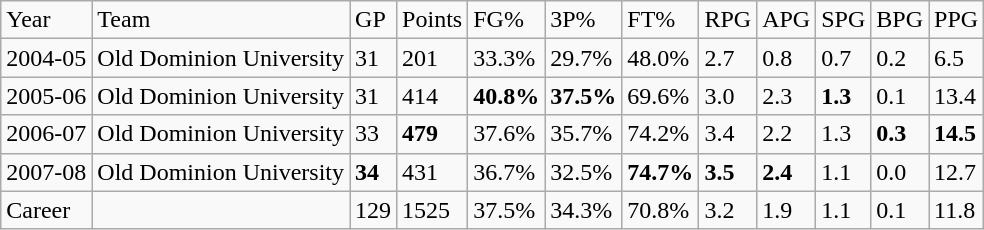<table class="wikitable">
<tr>
<td>Year</td>
<td>Team</td>
<td>GP</td>
<td>Points</td>
<td>FG%</td>
<td>3P%</td>
<td>FT%</td>
<td>RPG</td>
<td>APG</td>
<td>SPG</td>
<td>BPG</td>
<td>PPG</td>
</tr>
<tr>
<td>2004-05</td>
<td>Old Dominion University</td>
<td>31</td>
<td>201</td>
<td>33.3%</td>
<td>29.7%</td>
<td>48.0%</td>
<td>2.7</td>
<td>0.8</td>
<td>0.7</td>
<td>0.2</td>
<td>6.5</td>
</tr>
<tr>
<td>2005-06</td>
<td>Old Dominion University</td>
<td>31</td>
<td>414</td>
<td><strong>40.8%</strong></td>
<td><strong>37.5%</strong></td>
<td>69.6%</td>
<td>3.0</td>
<td>2.3</td>
<td><strong>1.3</strong></td>
<td>0.1</td>
<td>13.4</td>
</tr>
<tr>
<td>2006-07</td>
<td>Old Dominion University</td>
<td>33</td>
<td><strong>479</strong></td>
<td>37.6%</td>
<td>35.7%</td>
<td>74.2%</td>
<td>3.4</td>
<td>2.2</td>
<td>1.3</td>
<td><strong>0.3</strong></td>
<td><strong>14.5</strong></td>
</tr>
<tr>
<td>2007-08</td>
<td>Old Dominion University</td>
<td><strong>34</strong></td>
<td>431</td>
<td>36.7%</td>
<td>32.5%</td>
<td><strong>74.7%</strong></td>
<td><strong>3.5</strong></td>
<td><strong>2.4</strong></td>
<td>1.1</td>
<td>0.0</td>
<td>12.7</td>
</tr>
<tr>
<td>Career</td>
<td></td>
<td>129</td>
<td>1525</td>
<td>37.5%</td>
<td>34.3%</td>
<td>70.8%</td>
<td>3.2</td>
<td>1.9</td>
<td>1.1</td>
<td>0.1</td>
<td>11.8</td>
</tr>
</table>
